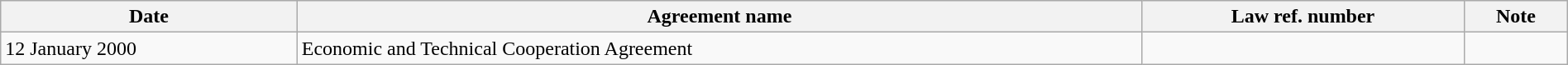<table class="wikitable" style="width:100%;">
<tr>
<th class="unsortable">Date</th>
<th>Agreement name</th>
<th>Law ref. number</th>
<th>Note</th>
</tr>
<tr>
<td>12 January 2000</td>
<td>Economic and Technical Cooperation Agreement</td>
<td></td>
<td></td>
</tr>
</table>
